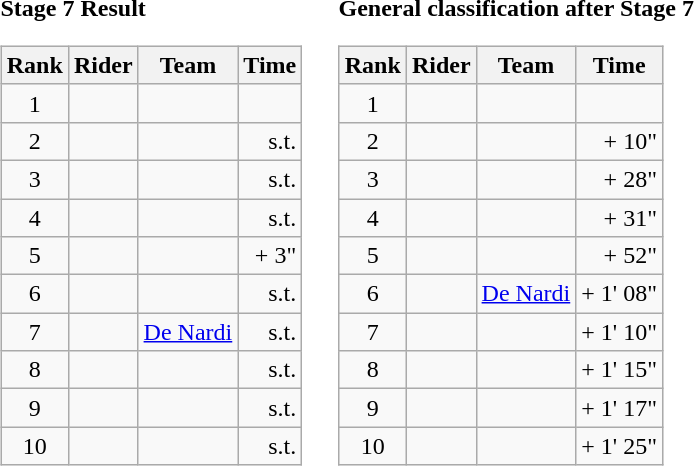<table>
<tr>
<td><strong>Stage 7 Result</strong><br><table class="wikitable">
<tr>
<th scope="col">Rank</th>
<th scope="col">Rider</th>
<th scope="col">Team</th>
<th scope="col">Time</th>
</tr>
<tr>
<td style="text-align:center;">1</td>
<td></td>
<td></td>
<td style="text-align:right;"></td>
</tr>
<tr>
<td style="text-align:center;">2</td>
<td></td>
<td></td>
<td style="text-align:right;">s.t.</td>
</tr>
<tr>
<td style="text-align:center;">3</td>
<td></td>
<td></td>
<td style="text-align:right;">s.t.</td>
</tr>
<tr>
<td style="text-align:center;">4</td>
<td></td>
<td></td>
<td style="text-align:right;">s.t.</td>
</tr>
<tr>
<td style="text-align:center;">5</td>
<td></td>
<td></td>
<td style="text-align:right;">+ 3"</td>
</tr>
<tr>
<td style="text-align:center;">6</td>
<td></td>
<td></td>
<td style="text-align:right;">s.t.</td>
</tr>
<tr>
<td style="text-align:center;">7</td>
<td></td>
<td><a href='#'>De Nardi</a></td>
<td style="text-align:right;">s.t.</td>
</tr>
<tr>
<td style="text-align:center;">8</td>
<td></td>
<td></td>
<td style="text-align:right;">s.t.</td>
</tr>
<tr>
<td style="text-align:center;">9</td>
<td></td>
<td></td>
<td style="text-align:right;">s.t.</td>
</tr>
<tr>
<td style="text-align:center;">10</td>
<td></td>
<td></td>
<td style="text-align:right;">s.t.</td>
</tr>
</table>
</td>
<td></td>
<td><strong>General classification after Stage 7</strong><br><table class="wikitable">
<tr>
<th scope="col">Rank</th>
<th scope="col">Rider</th>
<th scope="col">Team</th>
<th scope="col">Time</th>
</tr>
<tr>
<td style="text-align:center;">1</td>
<td></td>
<td></td>
<td style="text-align:right;"></td>
</tr>
<tr>
<td style="text-align:center;">2</td>
<td></td>
<td></td>
<td style="text-align:right;">+ 10"</td>
</tr>
<tr>
<td style="text-align:center;">3</td>
<td></td>
<td></td>
<td style="text-align:right;">+ 28"</td>
</tr>
<tr>
<td style="text-align:center;">4</td>
<td></td>
<td></td>
<td style="text-align:right;">+ 31"</td>
</tr>
<tr>
<td style="text-align:center;">5</td>
<td></td>
<td></td>
<td style="text-align:right;">+ 52"</td>
</tr>
<tr>
<td style="text-align:center;">6</td>
<td></td>
<td><a href='#'>De Nardi</a></td>
<td style="text-align:right;">+ 1' 08"</td>
</tr>
<tr>
<td style="text-align:center;">7</td>
<td></td>
<td></td>
<td style="text-align:right;">+ 1' 10"</td>
</tr>
<tr>
<td style="text-align:center;">8</td>
<td></td>
<td></td>
<td style="text-align:right;">+ 1' 15"</td>
</tr>
<tr>
<td style="text-align:center;">9</td>
<td></td>
<td></td>
<td style="text-align:right;">+ 1' 17"</td>
</tr>
<tr>
<td style="text-align:center;">10</td>
<td></td>
<td></td>
<td style="text-align:right;">+ 1' 25"</td>
</tr>
</table>
</td>
</tr>
</table>
